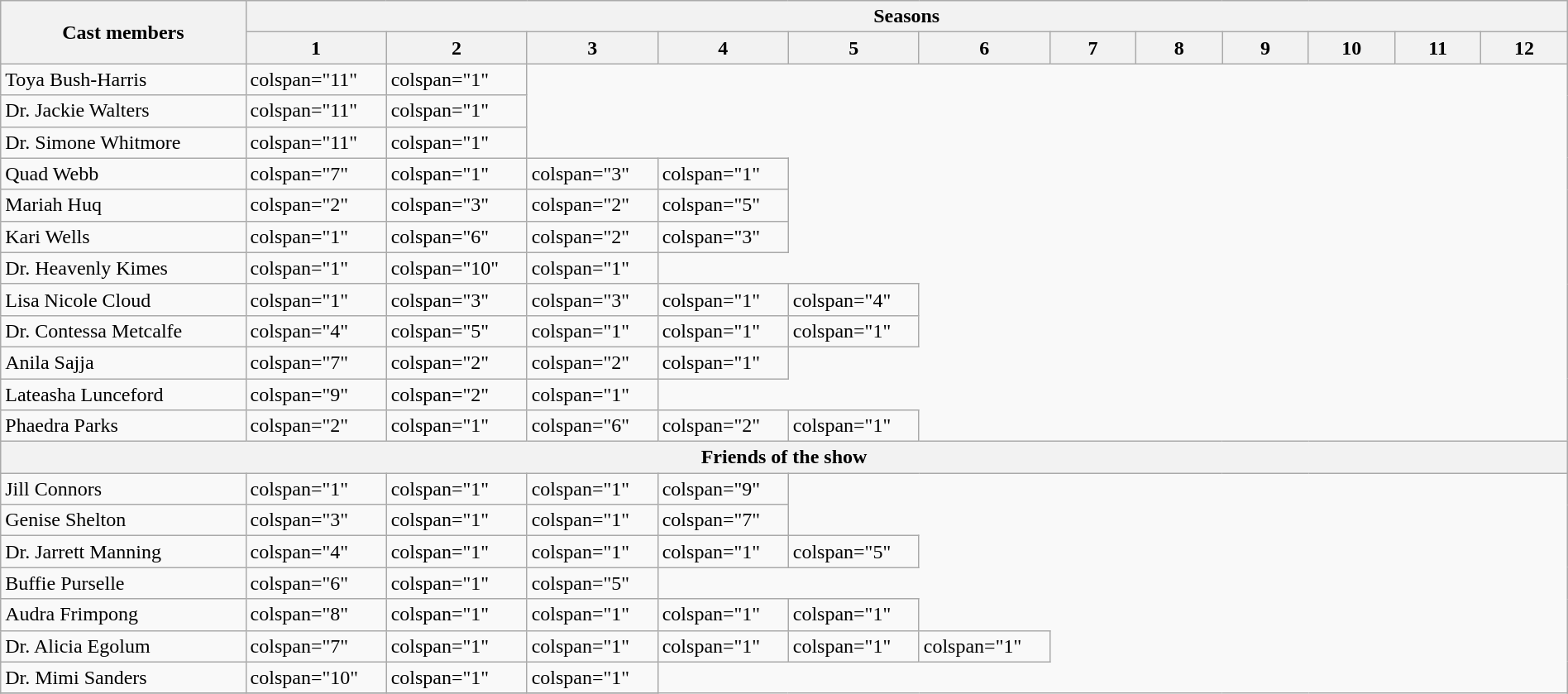<table class="wikitable plainrowheaders" width="100%">
<tr>
<th scope="col" rowspan="2" style="width:10%;">Cast members</th>
<th scope="col" colspan="12">Seasons</th>
</tr>
<tr>
<th scope="col" style="width:4%;">1</th>
<th scope="col" style="width:4%;">2</th>
<th scope="col" style="width:4%;">3</th>
<th scope="col" style="width:4%;">4</th>
<th scope="col" style="width:4%;">5</th>
<th scope="col" style="width:4%;">6</th>
<th scope="col" style="width:4%;">7</th>
<th scope="col" style="width:4%;">8</th>
<th scope="col" style="width:4%;">9</th>
<th scope="col" style="width:4%;">10</th>
<th scope="col" style="width:4%;">11</th>
<th scope="col" style="width:4%;">12</th>
</tr>
<tr>
<td>Toya Bush-Harris</td>
<td>colspan="11" </td>
<td>colspan="1" </td>
</tr>
<tr>
<td>Dr. Jackie Walters</td>
<td>colspan="11" </td>
<td>colspan="1" </td>
</tr>
<tr>
<td>Dr. Simone Whitmore</td>
<td>colspan="11" </td>
<td>colspan="1" </td>
</tr>
<tr>
<td>Quad Webb</td>
<td>colspan="7" </td>
<td>colspan="1" </td>
<td>colspan="3" </td>
<td>colspan="1" </td>
</tr>
<tr>
<td>Mariah Huq</td>
<td>colspan="2" </td>
<td>colspan="3" </td>
<td>colspan="2" </td>
<td>colspan="5" </td>
</tr>
<tr>
<td>Kari Wells</td>
<td>colspan="1" </td>
<td>colspan="6" </td>
<td>colspan="2" </td>
<td>colspan="3" </td>
</tr>
<tr>
<td>Dr. Heavenly Kimes</td>
<td>colspan="1" </td>
<td>colspan="10" </td>
<td>colspan="1" </td>
</tr>
<tr>
<td>Lisa Nicole Cloud</td>
<td>colspan="1" </td>
<td>colspan="3" </td>
<td>colspan="3" </td>
<td>colspan="1" </td>
<td>colspan="4" </td>
</tr>
<tr>
<td nowrap>Dr. Contessa Metcalfe</td>
<td>colspan="4" </td>
<td>colspan="5" </td>
<td>colspan="1" </td>
<td>colspan="1" </td>
<td>colspan="1" </td>
</tr>
<tr>
<td>Anila Sajja</td>
<td>colspan="7" </td>
<td>colspan="2" </td>
<td>colspan="2" </td>
<td>colspan="1" </td>
</tr>
<tr>
<td>Lateasha Lunceford</td>
<td>colspan="9" </td>
<td>colspan="2" </td>
<td>colspan="1" </td>
</tr>
<tr>
<td>Phaedra Parks</td>
<td>colspan="2" </td>
<td>colspan="1" </td>
<td>colspan="6" </td>
<td>colspan="2" </td>
<td>colspan="1" </td>
</tr>
<tr>
<th Colspan="13">Friends of the show</th>
</tr>
<tr>
<td>Jill Connors</td>
<td>colspan="1" </td>
<td>colspan="1" </td>
<td>colspan="1" </td>
<td>colspan="9" </td>
</tr>
<tr>
<td>Genise Shelton</td>
<td>colspan="3" </td>
<td>colspan="1" </td>
<td>colspan="1" </td>
<td>colspan="7" </td>
</tr>
<tr>
<td>Dr. Jarrett Manning</td>
<td>colspan="4" </td>
<td>colspan="1" </td>
<td>colspan="1" </td>
<td>colspan="1" </td>
<td>colspan="5" </td>
</tr>
<tr>
<td>Buffie Purselle</td>
<td>colspan="6" </td>
<td>colspan="1" </td>
<td>colspan="5" </td>
</tr>
<tr>
<td>Audra Frimpong</td>
<td>colspan="8" </td>
<td>colspan="1" </td>
<td>colspan="1" </td>
<td>colspan="1" </td>
<td>colspan="1" </td>
</tr>
<tr>
<td>Dr. Alicia Egolum</td>
<td>colspan="7" </td>
<td>colspan="1" </td>
<td>colspan="1" </td>
<td>colspan="1" </td>
<td>colspan="1" </td>
<td>colspan="1" </td>
</tr>
<tr>
<td>Dr. Mimi Sanders</td>
<td>colspan="10" </td>
<td>colspan="1" </td>
<td>colspan="1" </td>
</tr>
<tr>
</tr>
</table>
